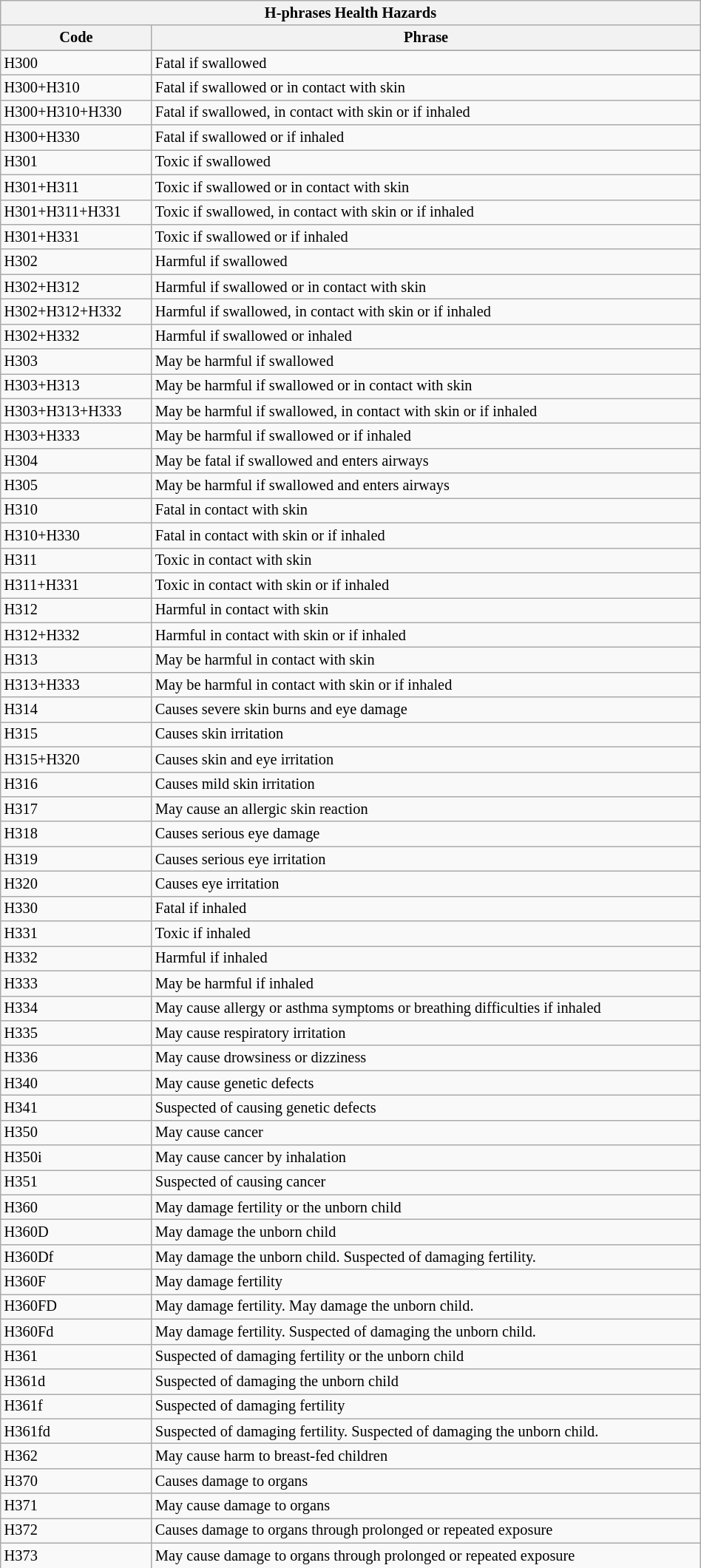<table class="wikitable sortable mw-collapsible uncollapsed" style="min-width:50%; font-size:85%">
<tr>
<th colspan="2">H-phrases Health Hazards</th>
</tr>
<tr>
<th style="min-width:15%;">Code</th>
<th>Phrase</th>
</tr>
<tr>
</tr>
<tr>
<td datasortvalue="41"><span>H300</span></td>
<td>Fatal if swallowed</td>
</tr>
<tr>
<td datasortvalue="42"><span>H300+H310</span></td>
<td>Fatal if swallowed or in contact with skin</td>
</tr>
<tr>
<td datasortvalue="43"><span>H300+H310+H330</span></td>
<td>Fatal if swallowed, in contact with skin or if inhaled</td>
</tr>
<tr>
<td datasortvalue="44"><span>H300+H330</span></td>
<td>Fatal if swallowed or if inhaled</td>
</tr>
<tr>
<td datasortvalue="45"><span>H301</span></td>
<td>Toxic if swallowed</td>
</tr>
<tr>
<td datasortvalue="46"><span>H301+H311</span></td>
<td>Toxic if swallowed or in contact with skin</td>
</tr>
<tr>
<td datasortvalue="47"><span>H301+H311+H331</span></td>
<td>Toxic if swallowed, in contact with skin or if inhaled</td>
</tr>
<tr>
<td datasortvalue="48"><span>H301+H331</span></td>
<td>Toxic if swallowed or if inhaled</td>
</tr>
<tr>
<td datasortvalue="49"><span>H302</span></td>
<td>Harmful if swallowed</td>
</tr>
<tr>
<td datasortvalue="50"><span>H302+H312</span></td>
<td>Harmful if swallowed or in contact with skin</td>
</tr>
<tr>
<td datasortvalue="51"><span>H302+H312+H332</span></td>
<td>Harmful if swallowed, in contact with skin or if inhaled</td>
</tr>
<tr>
<td datasortvalue="52"><span>H302+H332</span></td>
<td>Harmful if swallowed or inhaled</td>
</tr>
<tr>
<td datasortvalue="53"><span>H303</span></td>
<td>May be harmful if swallowed</td>
</tr>
<tr>
<td datasortvalue="54"><span>H303+H313</span></td>
<td>May be harmful if swallowed or in contact with skin</td>
</tr>
<tr>
<td datasortvalue="55"><span>H303+H313+H333</span></td>
<td>May be harmful if swallowed, in contact with skin or if inhaled</td>
</tr>
<tr>
<td datasortvalue="56"><span>H303+H333</span></td>
<td>May be harmful if swallowed or if inhaled</td>
</tr>
<tr>
<td datasortvalue="57"><span>H304</span></td>
<td>May be fatal if swallowed and enters airways</td>
</tr>
<tr>
<td datasortvalue="58"><span>H305</span></td>
<td>May be harmful if swallowed and enters airways</td>
</tr>
<tr>
<td datasortvalue="59"><span>H310</span></td>
<td>Fatal in contact with skin</td>
</tr>
<tr>
<td datasortvalue="60"><span>H310+H330</span></td>
<td>Fatal in contact with skin or if inhaled</td>
</tr>
<tr>
<td datasortvalue="61"><span>H311</span></td>
<td>Toxic in contact with skin</td>
</tr>
<tr>
<td datasortvalue="62"><span>H311+H331</span></td>
<td>Toxic in contact with skin or if inhaled</td>
</tr>
<tr>
<td datasortvalue="63"><span>H312</span></td>
<td>Harmful in contact with skin</td>
</tr>
<tr>
<td datasortvalue="64"><span>H312+H332</span></td>
<td>Harmful in contact with skin or if inhaled</td>
</tr>
<tr>
<td datasortvalue="65"><span>H313</span></td>
<td>May be harmful in contact with skin</td>
</tr>
<tr>
<td datasortvalue="66"><span>H313+H333</span></td>
<td>May be harmful in contact with skin or if inhaled</td>
</tr>
<tr>
<td datasortvalue="67"><span>H314</span></td>
<td>Causes severe skin burns and eye damage</td>
</tr>
<tr>
<td datasortvalue="68"><span>H315</span></td>
<td>Causes skin irritation</td>
</tr>
<tr>
<td datasortvalue="69"><span>H315+H320</span></td>
<td>Causes skin and eye irritation</td>
</tr>
<tr>
<td datasortvalue="70"><span>H316</span></td>
<td>Causes mild skin irritation</td>
</tr>
<tr>
<td datasortvalue="71"><span>H317</span></td>
<td>May cause an allergic skin reaction</td>
</tr>
<tr>
<td datasortvalue="72"><span>H318</span></td>
<td>Causes serious eye damage</td>
</tr>
<tr>
<td datasortvalue="73"><span>H319</span></td>
<td>Causes serious eye irritation</td>
</tr>
<tr>
<td datasortvalue="74"><span>H320</span></td>
<td>Causes eye irritation</td>
</tr>
<tr>
<td datasortvalue="75"><span>H330</span></td>
<td>Fatal if inhaled</td>
</tr>
<tr>
<td datasortvalue="76"><span>H331</span></td>
<td>Toxic if inhaled</td>
</tr>
<tr>
<td datasortvalue="77"><span>H332</span></td>
<td>Harmful if inhaled</td>
</tr>
<tr>
<td datasortvalue="78"><span>H333</span></td>
<td>May be harmful if inhaled</td>
</tr>
<tr>
<td datasortvalue="79"><span>H334</span></td>
<td>May cause allergy or asthma symptoms or breathing difficulties if inhaled</td>
</tr>
<tr>
<td datasortvalue="80"><span>H335</span></td>
<td>May cause respiratory irritation</td>
</tr>
<tr>
<td datasortvalue="81"><span>H336</span></td>
<td>May cause drowsiness or dizziness</td>
</tr>
<tr>
<td datasortvalue="82"><span>H340</span></td>
<td>May cause genetic defects</td>
</tr>
<tr>
<td datasortvalue="83"><span>H341</span></td>
<td>Suspected of causing genetic defects</td>
</tr>
<tr>
<td datasortvalue="84"><span>H350</span></td>
<td>May cause cancer</td>
</tr>
<tr>
<td datasortvalue="85"><span>H350i</span></td>
<td>May cause cancer by inhalation</td>
</tr>
<tr>
<td datasortvalue="86"><span>H351</span></td>
<td>Suspected of causing cancer</td>
</tr>
<tr>
<td datasortvalue="87"><span>H360</span></td>
<td>May damage fertility or the unborn child</td>
</tr>
<tr>
<td datasortvalue="88"><span>H360D</span></td>
<td>May damage the unborn child</td>
</tr>
<tr>
<td datasortvalue="89"><span>H360Df</span></td>
<td>May damage the unborn child. Suspected of damaging fertility.</td>
</tr>
<tr>
<td datasortvalue="90"><span>H360F</span></td>
<td>May damage fertility</td>
</tr>
<tr>
<td datasortvalue="91"><span>H360FD</span></td>
<td>May damage fertility. May damage the unborn child.</td>
</tr>
<tr>
<td datasortvalue="92"><span>H360Fd</span></td>
<td>May damage fertility. Suspected of damaging the unborn child.</td>
</tr>
<tr>
<td datasortvalue="93"><span>H361</span></td>
<td>Suspected of damaging fertility or the unborn child</td>
</tr>
<tr>
<td datasortvalue="94"><span>H361d</span></td>
<td>Suspected of damaging the unborn child</td>
</tr>
<tr>
<td datasortvalue="95"><span>H361f</span></td>
<td>Suspected of damaging fertility</td>
</tr>
<tr>
<td datasortvalue="96"><span>H361fd</span></td>
<td>Suspected of damaging fertility. Suspected of damaging the unborn child.</td>
</tr>
<tr>
<td datasortvalue="97"><span>H362</span></td>
<td>May cause harm to breast-fed children</td>
</tr>
<tr>
<td datasortvalue="98"><span>H370</span></td>
<td>Causes damage to organs</td>
</tr>
<tr>
<td datasortvalue="99"><span>H371</span></td>
<td>May cause damage to organs</td>
</tr>
<tr>
<td datasortvalue="100"><span>H372</span></td>
<td>Causes damage to organs through prolonged or repeated exposure</td>
</tr>
<tr>
<td datasortvalue="101"><span>H373</span></td>
<td>May cause damage to organs through prolonged or repeated exposure</td>
</tr>
</table>
